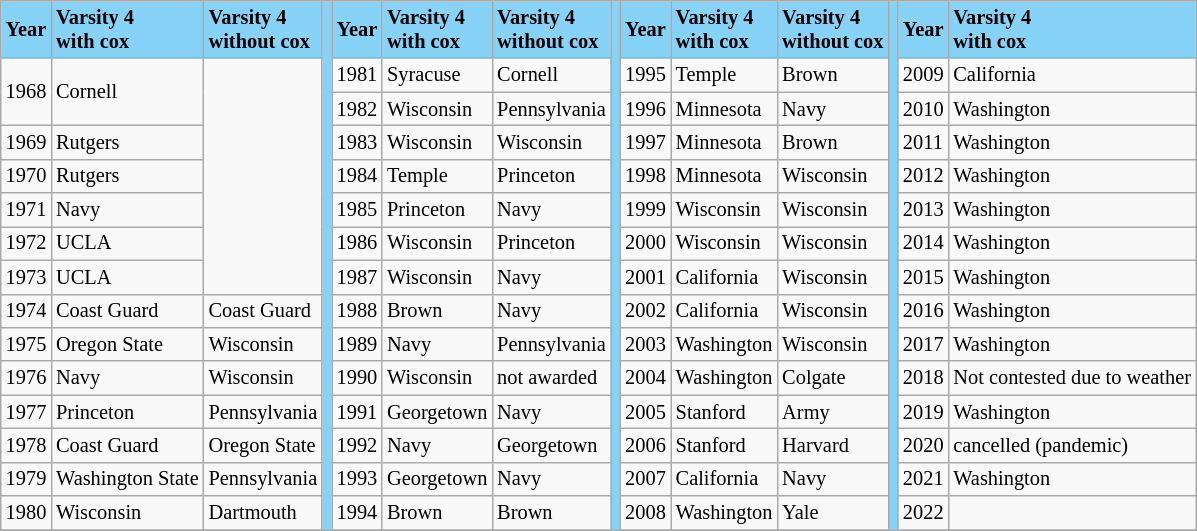<table class="wikitable" style="font-size:85%;">
<tr ! style="background-color: #87D3F8;">
<td><strong>Year</strong></td>
<td><strong>Varsity 4<br>with cox</strong></td>
<td><strong>Varsity 4<br>without cox</strong></td>
<td rowspan=15></td>
<td><strong>Year</strong></td>
<td><strong>Varsity 4<br>with cox</strong></td>
<td><strong>Varsity 4<br>without cox</strong></td>
<td rowspan=15></td>
<td><strong>Year</strong></td>
<td><strong>Varsity 4<br>with cox</strong></td>
<td><strong>Varsity 4<br>without cox</strong></td>
<td rowspan=15></td>
<td><strong>Year</strong></td>
<td><strong>Varsity 4<br>with cox</strong></td>
</tr>
<tr --->
<td rowspan=2>1968</td>
<td rowspan=2>Cornell</td>
<td rowspan=7></td>
<td>1981</td>
<td>Syracuse</td>
<td>Cornell</td>
<td>1995</td>
<td>Temple</td>
<td>Brown</td>
<td>2009</td>
<td>California</td>
</tr>
<tr --->
<td>1982</td>
<td>Wisconsin</td>
<td>Pennsylvania</td>
<td>1996</td>
<td>Minnesota</td>
<td>Navy</td>
<td>2010</td>
<td>Washington</td>
</tr>
<tr --->
<td>1969</td>
<td>Rutgers</td>
<td>1983</td>
<td>Wisconsin</td>
<td>Wisconsin</td>
<td>1997</td>
<td>Minnesota</td>
<td>Brown</td>
<td>2011</td>
<td>Washington</td>
</tr>
<tr --->
<td>1970</td>
<td>Rutgers</td>
<td>1984</td>
<td>Temple</td>
<td>Princeton</td>
<td>1998</td>
<td>Minnesota</td>
<td>Wisconsin</td>
<td>2012</td>
<td>Washington</td>
</tr>
<tr --->
<td>1971</td>
<td>Navy</td>
<td>1985</td>
<td>Princeton</td>
<td>Navy</td>
<td>1999</td>
<td>Wisconsin</td>
<td>Wisconsin</td>
<td>2013</td>
<td>Washington</td>
</tr>
<tr --->
<td>1972</td>
<td>UCLA</td>
<td>1986</td>
<td>Wisconsin</td>
<td>Princeton</td>
<td>2000</td>
<td>Wisconsin</td>
<td>Wisconsin</td>
<td>2014</td>
<td>Washington</td>
</tr>
<tr --->
<td>1973</td>
<td>UCLA</td>
<td>1987</td>
<td>Wisconsin</td>
<td>Navy</td>
<td>2001</td>
<td>California</td>
<td>Wisconsin</td>
<td>2015</td>
<td>Washington</td>
</tr>
<tr --->
<td>1974</td>
<td>Coast Guard</td>
<td>Coast Guard</td>
<td>1988</td>
<td>Brown</td>
<td>Navy</td>
<td>2002</td>
<td>California</td>
<td>Wisconsin</td>
<td>2016</td>
<td>Washington</td>
</tr>
<tr --->
<td>1975</td>
<td>Oregon State</td>
<td>Wisconsin</td>
<td>1989</td>
<td>Navy</td>
<td>Pennsylvania</td>
<td>2003</td>
<td>Washington</td>
<td>Wisconsin</td>
<td>2017</td>
<td>Washington</td>
</tr>
<tr --->
<td>1976</td>
<td>Navy</td>
<td>Wisconsin</td>
<td>1990</td>
<td>Wisconsin</td>
<td>not awarded</td>
<td>2004</td>
<td>Washington</td>
<td>Colgate</td>
<td>2018</td>
<td>Not contested due to weather</td>
</tr>
<tr --->
<td>1977</td>
<td>Princeton</td>
<td>Pennsylvania</td>
<td>1991</td>
<td>Georgetown</td>
<td>Navy</td>
<td>2005</td>
<td>Stanford</td>
<td>Army</td>
<td>2019</td>
<td>Washington</td>
</tr>
<tr --->
<td>1978</td>
<td>Coast Guard</td>
<td>Oregon State</td>
<td>1992</td>
<td>Navy</td>
<td>Georgetown</td>
<td>2006</td>
<td>Stanford</td>
<td>Harvard</td>
<td>2020</td>
<td>cancelled (pandemic)</td>
</tr>
<tr --->
<td>1979</td>
<td>Washington State</td>
<td>Pennsylvania</td>
<td>1993</td>
<td>Georgetown</td>
<td>Navy</td>
<td>2007</td>
<td>California</td>
<td>Navy</td>
<td>2021</td>
<td>Washington</td>
</tr>
<tr --->
<td>1980</td>
<td>Wisconsin</td>
<td>Dartmouth</td>
<td>1994</td>
<td>Brown</td>
<td>Brown</td>
<td>2008</td>
<td>Washington</td>
<td>Yale</td>
<td>2022</td>
<td></td>
</tr>
<tr --->
</tr>
</table>
